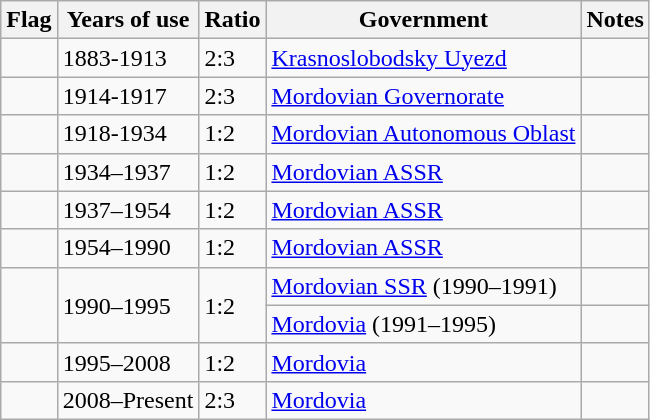<table class="wikitable">
<tr>
<th><strong>Flag</strong></th>
<th><strong>Years of use</strong></th>
<th><strong>Ratio</strong></th>
<th><strong>Government</strong></th>
<th><strong>Notes</strong></th>
</tr>
<tr>
<td></td>
<td>1883-1913</td>
<td>2:3</td>
<td><a href='#'>Krasnoslobodsky Uyezd</a></td>
<td></td>
</tr>
<tr>
<td></td>
<td>1914-1917</td>
<td>2:3</td>
<td><a href='#'>Mordovian Governorate</a></td>
<td></td>
</tr>
<tr>
<td></td>
<td>1918-1934</td>
<td>1:2</td>
<td><a href='#'>Mordovian Autonomous Oblast</a></td>
<td></td>
</tr>
<tr>
<td></td>
<td>1934–1937</td>
<td>1:2</td>
<td><a href='#'>Mordovian ASSR</a></td>
<td></td>
</tr>
<tr>
<td></td>
<td>1937–1954</td>
<td>1:2</td>
<td><a href='#'>Mordovian ASSR</a></td>
<td></td>
</tr>
<tr>
<td></td>
<td>1954–1990</td>
<td>1:2</td>
<td><a href='#'>Mordovian ASSR</a></td>
<td></td>
</tr>
<tr>
<td rowspan="2"></td>
<td rowspan="2">1990–1995</td>
<td rowspan="2">1:2</td>
<td><a href='#'>Mordovian SSR</a> (1990–1991)</td>
<td></td>
</tr>
<tr>
<td><a href='#'>Mordovia</a> (1991–1995)</td>
<td></td>
</tr>
<tr>
<td></td>
<td>1995–2008</td>
<td>1:2</td>
<td><a href='#'>Mordovia</a></td>
<td></td>
</tr>
<tr>
<td></td>
<td>2008–Present</td>
<td>2:3</td>
<td><a href='#'>Mordovia</a></td>
<td></td>
</tr>
</table>
